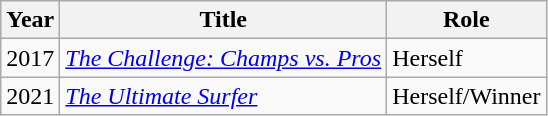<table class="wikitable">
<tr>
<th>Year</th>
<th>Title</th>
<th>Role</th>
</tr>
<tr>
<td>2017</td>
<td><em><a href='#'>The Challenge: Champs vs. Pros</a></em></td>
<td>Herself</td>
</tr>
<tr>
<td>2021</td>
<td><em><a href='#'>The Ultimate Surfer</a></em></td>
<td>Herself/Winner</td>
</tr>
</table>
